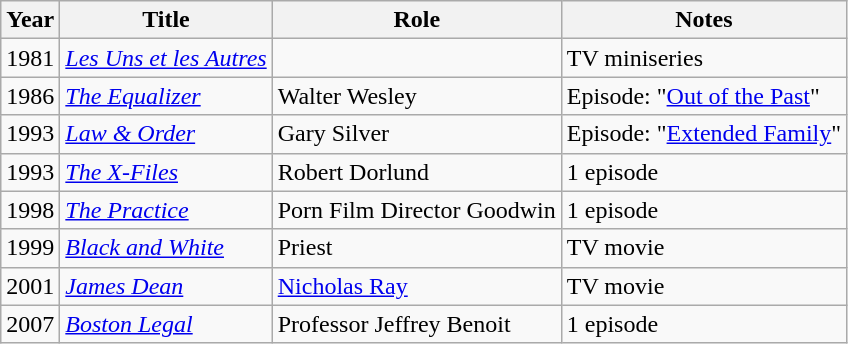<table class="wikitable sortable">
<tr>
<th>Year</th>
<th>Title</th>
<th>Role</th>
<th>Notes</th>
</tr>
<tr>
<td>1981</td>
<td><em><a href='#'>Les Uns et les Autres</a></em></td>
<td></td>
<td>TV miniseries</td>
</tr>
<tr>
<td>1986</td>
<td><em><a href='#'>The Equalizer</a></em></td>
<td>Walter Wesley</td>
<td>Episode: "<a href='#'>Out of the Past</a>"</td>
</tr>
<tr>
<td>1993</td>
<td><em><a href='#'>Law & Order</a></em></td>
<td>Gary Silver</td>
<td>Episode: "<a href='#'>Extended Family</a>"</td>
</tr>
<tr>
<td>1993</td>
<td><em><a href='#'>The X-Files</a></em></td>
<td>Robert Dorlund</td>
<td>1 episode</td>
</tr>
<tr>
<td>1998</td>
<td><em><a href='#'>The Practice</a></em></td>
<td>Porn Film Director Goodwin</td>
<td>1 episode</td>
</tr>
<tr>
<td>1999</td>
<td><em><a href='#'>Black and White</a></em></td>
<td>Priest</td>
<td>TV movie</td>
</tr>
<tr>
<td>2001</td>
<td><em><a href='#'>James Dean</a></em></td>
<td><a href='#'>Nicholas Ray</a></td>
<td>TV movie</td>
</tr>
<tr>
<td>2007</td>
<td><em><a href='#'>Boston Legal</a></em></td>
<td>Professor Jeffrey Benoit</td>
<td>1 episode</td>
</tr>
</table>
